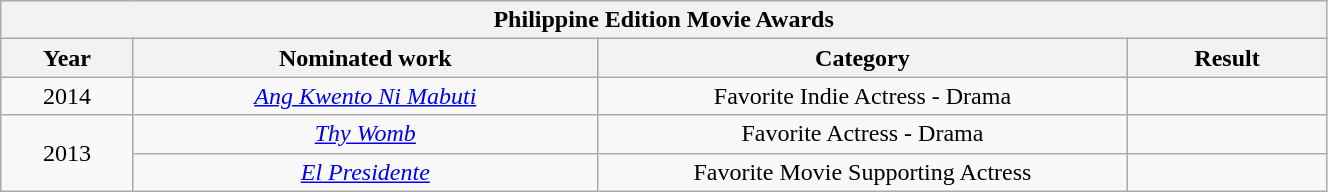<table width="70%" class="wikitable sortable">
<tr>
<th colspan="4" align="center"><strong>Philippine Edition Movie Awards</strong></th>
</tr>
<tr>
<th width="10%">Year</th>
<th width="35%">Nominated work</th>
<th width="40%">Category</th>
<th width="15%">Result</th>
</tr>
<tr>
<td align="center">2014</td>
<td align="center"><em><a href='#'>Ang Kwento Ni Mabuti</a></em></td>
<td align="center">Favorite Indie Actress - Drama</td>
<td></td>
</tr>
<tr>
<td align="center" rowspan=2>2013</td>
<td align="center"><em><a href='#'>Thy Womb</a></em></td>
<td align="center">Favorite Actress - Drama</td>
<td></td>
</tr>
<tr>
<td align="center"><em><a href='#'>El Presidente</a></em></td>
<td align="center">Favorite Movie Supporting Actress</td>
<td></td>
</tr>
</table>
